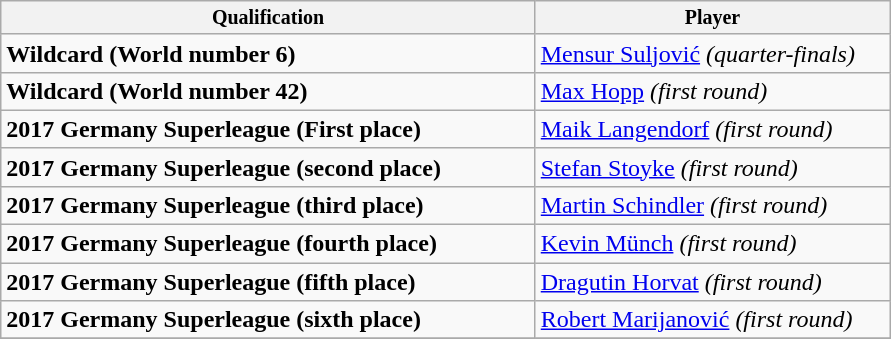<table class="wikitable">
<tr style="font-size:10pt;font-weight:bold">
<th width="350">Qualification</th>
<th width=230">Player</th>
</tr>
<tr>
<td><strong>Wildcard (World number 6)</strong></td>
<td> <a href='#'>Mensur Suljović</a> <em>(quarter-finals)</em></td>
</tr>
<tr>
<td><strong>Wildcard (World number 42)</strong></td>
<td> <a href='#'>Max Hopp</a> <em>(first round)</em></td>
</tr>
<tr>
<td><strong>2017 Germany Superleague (First place)</strong></td>
<td> <a href='#'>Maik Langendorf</a> <em>(first round)</em></td>
</tr>
<tr>
<td><strong>2017 Germany Superleague (second place)</strong></td>
<td> <a href='#'>Stefan Stoyke</a> <em>(first round)</em></td>
</tr>
<tr>
<td><strong>2017 Germany Superleague (third place)</strong></td>
<td> <a href='#'>Martin Schindler</a> <em>(first round)</em></td>
</tr>
<tr>
<td><strong>2017 Germany Superleague (fourth place)</strong></td>
<td> <a href='#'>Kevin Münch</a> <em>(first round)</em></td>
</tr>
<tr>
<td><strong>2017 Germany Superleague (fifth place)</strong></td>
<td> <a href='#'>Dragutin Horvat</a> <em>(first round)</em></td>
</tr>
<tr>
<td><strong>2017 Germany Superleague (sixth place)</strong></td>
<td> <a href='#'>Robert Marijanović</a> <em>(first round)</em></td>
</tr>
<tr>
</tr>
</table>
